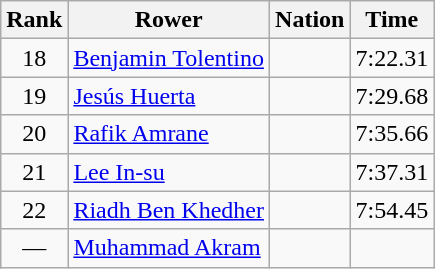<table class="wikitable sortable" style="text-align:center">
<tr>
<th>Rank</th>
<th>Rower</th>
<th>Nation</th>
<th>Time</th>
</tr>
<tr>
<td>18</td>
<td align=left><a href='#'>Benjamin Tolentino</a></td>
<td align=left></td>
<td>7:22.31</td>
</tr>
<tr>
<td>19</td>
<td align=left><a href='#'>Jesús Huerta</a></td>
<td align=left></td>
<td>7:29.68</td>
</tr>
<tr>
<td>20</td>
<td align=left><a href='#'>Rafik Amrane</a></td>
<td align=left></td>
<td>7:35.66</td>
</tr>
<tr>
<td>21</td>
<td align=left><a href='#'>Lee In-su</a></td>
<td align=left></td>
<td>7:37.31</td>
</tr>
<tr>
<td>22</td>
<td align=left><a href='#'>Riadh Ben Khedher</a></td>
<td align=left></td>
<td>7:54.45</td>
</tr>
<tr>
<td data-sort-value=23>—</td>
<td align=left><a href='#'>Muhammad Akram</a></td>
<td align=left></td>
<td data-sort-value=9:99.99></td>
</tr>
</table>
